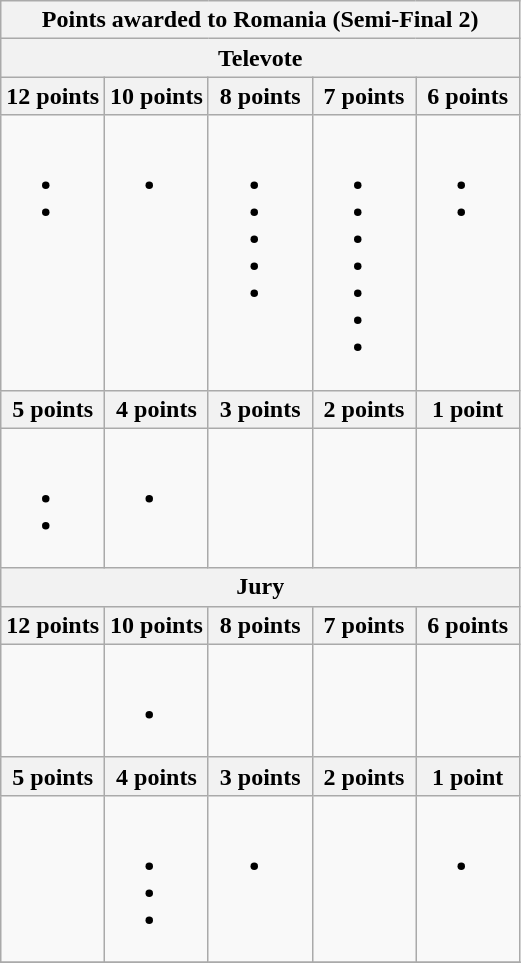<table class="wikitable collapsible collapsed">
<tr>
<th colspan="5">Points awarded to Romania (Semi-Final 2)</th>
</tr>
<tr>
<th colspan="5">Televote</th>
</tr>
<tr>
<th width=20%>12 points</th>
<th width=20%>10 points</th>
<th width=20%>8 points</th>
<th width=20%>7 points</th>
<th width=20%>6 points</th>
</tr>
<tr>
<td valign="top"><br><ul><li></li><li></li></ul></td>
<td valign="top"><br><ul><li></li></ul></td>
<td valign="top"><br><ul><li></li><li></li><li></li><li></li><li></li></ul></td>
<td valign="top"><br><ul><li></li><li></li><li></li><li></li><li></li><li></li><li></li></ul></td>
<td valign="top"><br><ul><li></li><li></li></ul></td>
</tr>
<tr>
<th width=20%>5 points</th>
<th width=20%>4 points</th>
<th width=20%>3 points</th>
<th width=20%>2 points</th>
<th width=20%>1 point</th>
</tr>
<tr>
<td valign="top"><br><ul><li></li><li></li></ul></td>
<td valign="top"><br><ul><li></li></ul></td>
<td valign="top"></td>
<td valign="top"></td>
<td valign="top"></td>
</tr>
<tr>
<th colspan="5">Jury</th>
</tr>
<tr>
<th width=20%>12 points</th>
<th width=20%>10 points</th>
<th width=20%>8 points</th>
<th width=20%>7 points</th>
<th width=20%>6 points</th>
</tr>
<tr>
<td valign="top"></td>
<td valign="top"><br><ul><li></li></ul></td>
<td valign="top"></td>
<td valign="top"></td>
<td valign="top"></td>
</tr>
<tr>
<th width=20%>5 points</th>
<th width=20%>4 points</th>
<th width=20%>3 points</th>
<th width=20%>2 points</th>
<th width=20%>1 point</th>
</tr>
<tr>
<td valign="top"></td>
<td valign="top"><br><ul><li></li><li></li><li></li></ul></td>
<td valign="top"><br><ul><li></li></ul></td>
<td valign="top"></td>
<td valign="top"><br><ul><li></li></ul></td>
</tr>
<tr>
</tr>
</table>
